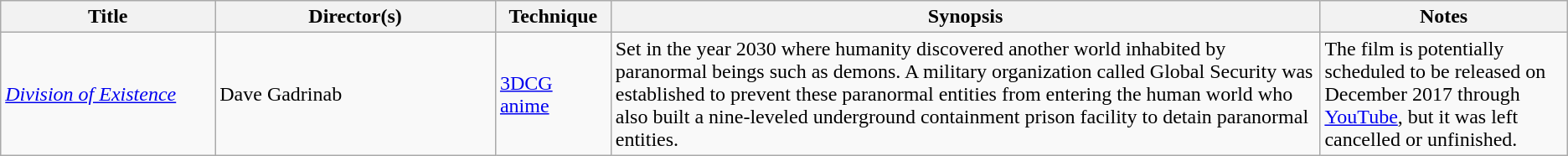<table class="wikitable sortable">
<tr>
<th width="13%">Title</th>
<th width="17%">Director(s)</th>
<th width="7%">Technique</th>
<th width="43%">Synopsis</th>
<th width="15%">Notes</th>
</tr>
<tr>
<td><em><a href='#'>Division of Existence</a></em></td>
<td>Dave Gadrinab</td>
<td><a href='#'>3DCG</a> <a href='#'>anime</a></td>
<td>Set in the year 2030 where humanity discovered another world inhabited by paranormal beings such as demons. A military organization called Global Security was established to prevent these paranormal entities from entering the human world who also built a nine-leveled underground containment prison facility to detain paranormal entities.</td>
<td>The film is potentially scheduled to be released on December 2017 through <a href='#'>YouTube</a>, but it was left cancelled or unfinished.</td>
</tr>
</table>
